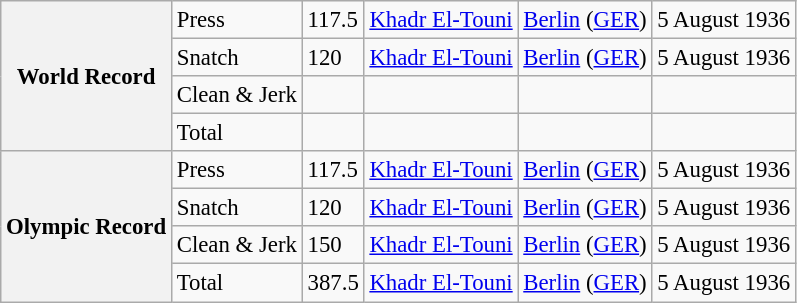<table class="wikitable" style="font-size:95%;">
<tr>
<th rowspan=4>World Record</th>
<td>Press</td>
<td>117.5</td>
<td> <a href='#'>Khadr El-Touni</a></td>
<td><a href='#'>Berlin</a> (<a href='#'>GER</a>)</td>
<td>5 August 1936</td>
</tr>
<tr>
<td>Snatch</td>
<td>120</td>
<td> <a href='#'>Khadr El-Touni</a></td>
<td><a href='#'>Berlin</a> (<a href='#'>GER</a>)</td>
<td>5 August 1936</td>
</tr>
<tr>
<td>Clean & Jerk</td>
<td></td>
<td></td>
<td></td>
<td></td>
</tr>
<tr>
<td>Total</td>
<td></td>
<td></td>
<td></td>
<td></td>
</tr>
<tr>
<th rowspan=4>Olympic Record</th>
<td>Press</td>
<td>117.5</td>
<td> <a href='#'>Khadr El-Touni</a></td>
<td><a href='#'>Berlin</a> (<a href='#'>GER</a>)</td>
<td>5 August 1936</td>
</tr>
<tr>
<td>Snatch</td>
<td>120</td>
<td> <a href='#'>Khadr El-Touni</a></td>
<td><a href='#'>Berlin</a> (<a href='#'>GER</a>)</td>
<td>5 August 1936</td>
</tr>
<tr>
<td>Clean & Jerk</td>
<td>150</td>
<td> <a href='#'>Khadr El-Touni</a></td>
<td><a href='#'>Berlin</a> (<a href='#'>GER</a>)</td>
<td>5 August 1936</td>
</tr>
<tr>
<td>Total</td>
<td>387.5</td>
<td> <a href='#'>Khadr El-Touni</a></td>
<td><a href='#'>Berlin</a> (<a href='#'>GER</a>)</td>
<td>5 August 1936</td>
</tr>
</table>
